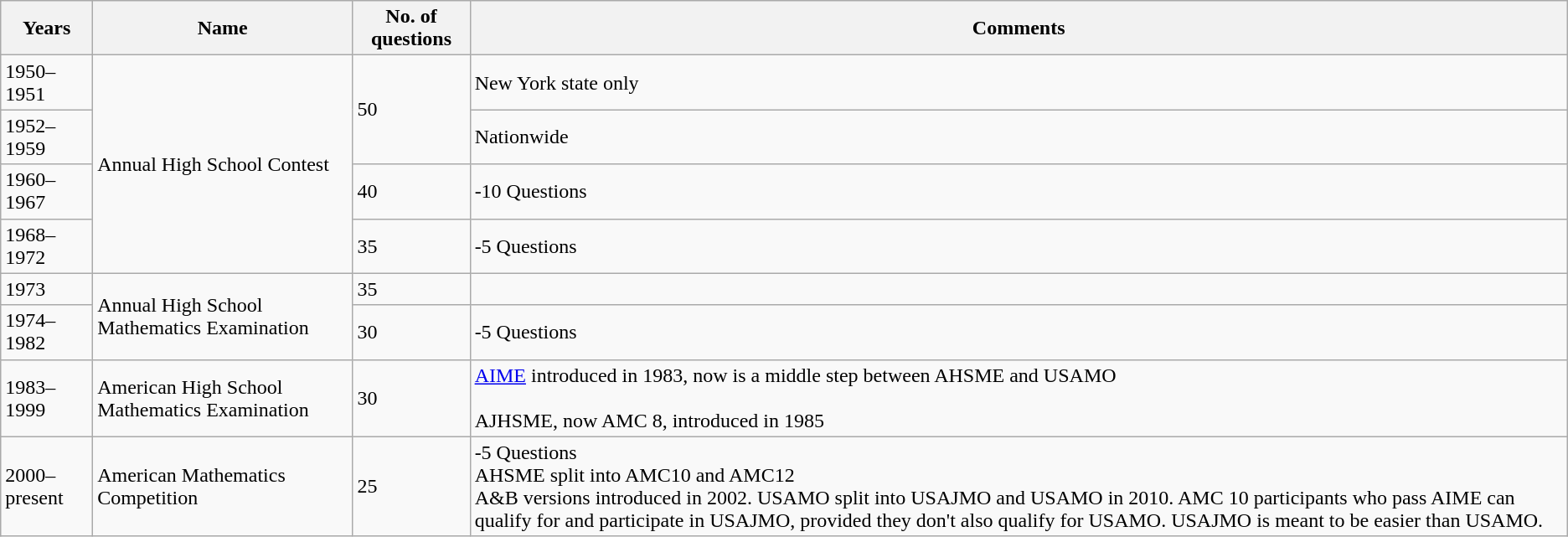<table class=wikitable>
<tr>
<th>Years</th>
<th>Name</th>
<th>No. of questions</th>
<th>Comments</th>
</tr>
<tr>
<td>1950–1951</td>
<td rowspan="4">Annual High School Contest</td>
<td rowspan="2">50</td>
<td>New York state only</td>
</tr>
<tr>
<td>1952–1959</td>
<td>Nationwide</td>
</tr>
<tr>
<td>1960–1967</td>
<td>40</td>
<td>-10 Questions</td>
</tr>
<tr>
<td>1968–1972</td>
<td>35</td>
<td>-5 Questions</td>
</tr>
<tr>
<td>1973</td>
<td rowspan="2">Annual High School Mathematics Examination</td>
<td>35</td>
<td> </td>
</tr>
<tr>
<td>1974–1982</td>
<td>30</td>
<td>-5 Questions</td>
</tr>
<tr>
<td>1983–1999</td>
<td>American High School Mathematics Examination</td>
<td>30</td>
<td><a href='#'>AIME</a> introduced in 1983, now is a middle step between AHSME and USAMO<br><br>AJHSME, now AMC 8, introduced in 1985</td>
</tr>
<tr>
<td>2000–present</td>
<td>American Mathematics Competition</td>
<td>25</td>
<td>-5 Questions<br>AHSME split into AMC10 and AMC12<br>A&B versions introduced in 2002.
USAMO split into USAJMO and USAMO in 2010. AMC 10 participants who pass AIME can qualify for and participate in USAJMO, provided they don't also qualify for USAMO. USAJMO is meant to be easier than USAMO.</td>
</tr>
</table>
